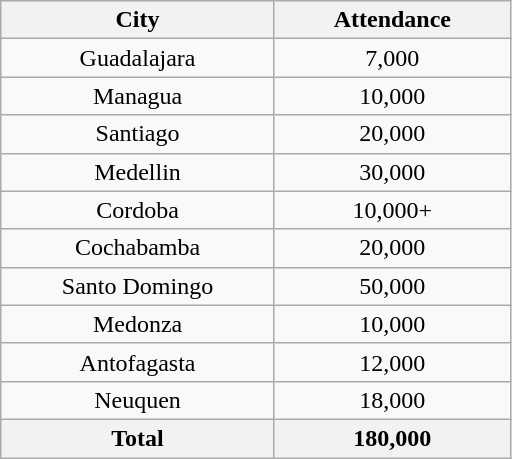<table class="wikitable" style="text-align:center;">
<tr>
<th style="width:175px;">City</th>
<th style="width:150px;">Attendance</th>
</tr>
<tr>
<td>Guadalajara</td>
<td>7,000</td>
</tr>
<tr>
<td>Managua</td>
<td>10,000</td>
</tr>
<tr>
<td>Santiago</td>
<td>20,000</td>
</tr>
<tr>
<td>Medellin</td>
<td>30,000</td>
</tr>
<tr>
<td>Cordoba</td>
<td>10,000+</td>
</tr>
<tr>
<td>Cochabamba</td>
<td>20,000</td>
</tr>
<tr>
<td>Santo Domingo</td>
<td>50,000</td>
</tr>
<tr>
<td>Medonza</td>
<td>10,000</td>
</tr>
<tr>
<td>Antofagasta</td>
<td>12,000</td>
</tr>
<tr>
<td>Neuquen</td>
<td>18,000</td>
</tr>
<tr>
<th>Total</th>
<th>180,000</th>
</tr>
</table>
